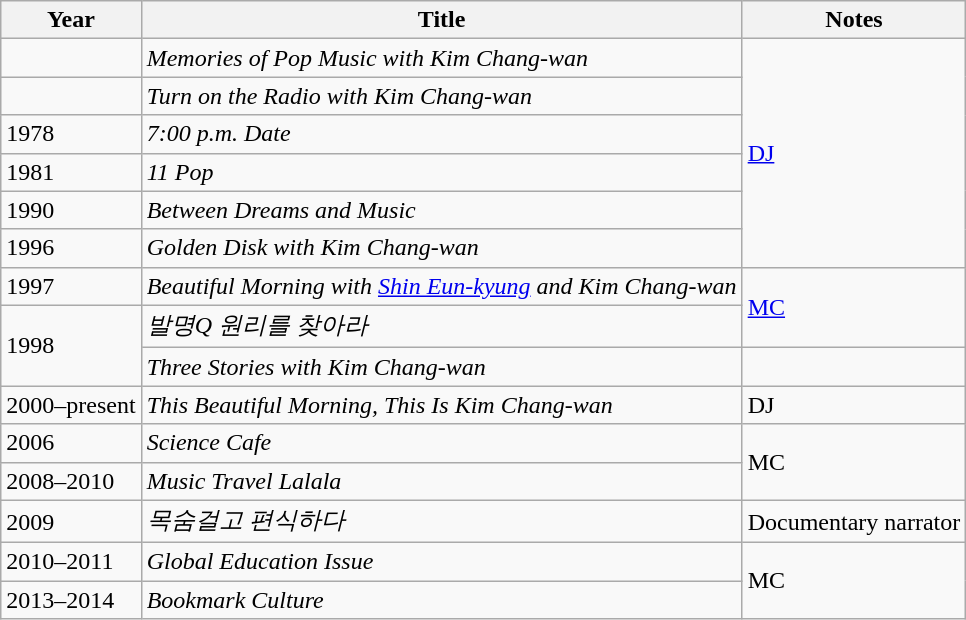<table class="wikitable plainrowheaders aortable">
<tr>
<th scope="col">Year</th>
<th scope="col">Title</th>
<th scope="col">Notes</th>
</tr>
<tr>
<td></td>
<td><em>Memories of Pop Music with Kim Chang-wan</em></td>
<td rowspan="6"><a href='#'>DJ</a></td>
</tr>
<tr>
<td></td>
<td><em>Turn on the Radio with Kim Chang-wan</em></td>
</tr>
<tr>
<td>1978</td>
<td><em>7:00 p.m. Date</em></td>
</tr>
<tr>
<td>1981</td>
<td><em>11 Pop</em></td>
</tr>
<tr>
<td>1990</td>
<td><em>Between Dreams and Music</em></td>
</tr>
<tr>
<td>1996</td>
<td><em>Golden Disk with Kim Chang-wan</em></td>
</tr>
<tr>
<td>1997</td>
<td><em>Beautiful Morning with <a href='#'>Shin Eun-kyung</a> and Kim Chang-wan</em></td>
<td rowspan="2"><a href='#'>MC</a></td>
</tr>
<tr>
<td rowspan="2">1998</td>
<td><em>발명Q 원리를 찾아라</em></td>
</tr>
<tr>
<td><em>Three Stories with Kim Chang-wan</em></td>
<td></td>
</tr>
<tr>
<td>2000–present</td>
<td><em>This Beautiful Morning, This Is Kim Chang-wan</em></td>
<td>DJ</td>
</tr>
<tr>
<td>2006</td>
<td><em>Science Cafe</em></td>
<td rowspan="2">MC</td>
</tr>
<tr>
<td>2008–2010</td>
<td><em>Music Travel Lalala</em></td>
</tr>
<tr>
<td>2009</td>
<td><em>목숨걸고 편식하다</em></td>
<td>Documentary narrator</td>
</tr>
<tr>
<td>2010–2011</td>
<td><em>Global Education Issue</em></td>
<td rowspan="2">MC</td>
</tr>
<tr>
<td>2013–2014</td>
<td><em>Bookmark Culture</em></td>
</tr>
</table>
